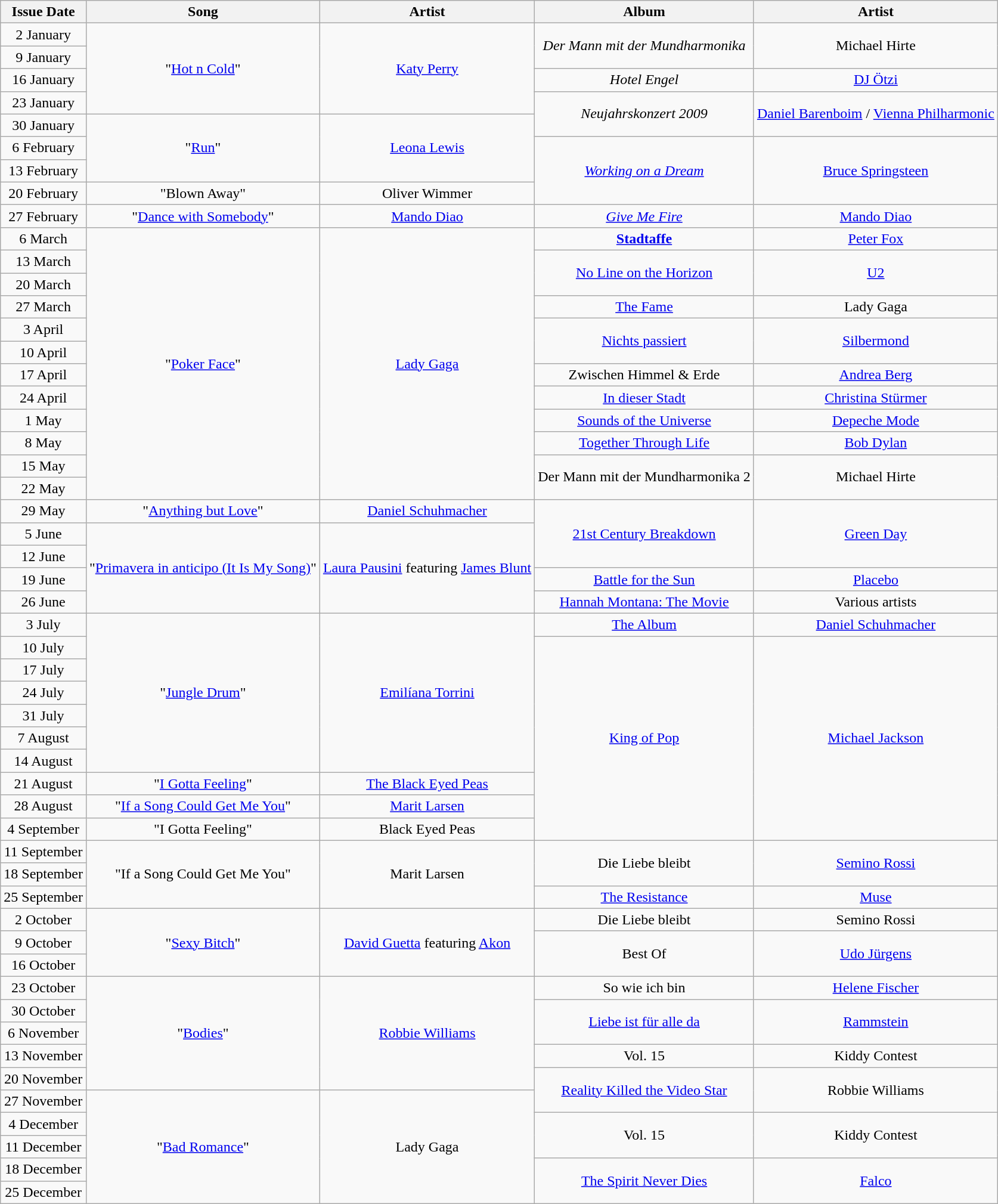<table class="wikitable plainrowheaders" style="text-align:center">
<tr>
<th>Issue Date</th>
<th>Song</th>
<th>Artist</th>
<th>Album</th>
<th>Artist</th>
</tr>
<tr>
<td>2 January</td>
<td rowspan="4">"<a href='#'>Hot n Cold</a>"</td>
<td rowspan="4"><a href='#'>Katy Perry</a></td>
<td rowspan="2"><em>Der Mann mit der Mundharmonika</em></td>
<td rowspan="2">Michael Hirte</td>
</tr>
<tr>
<td>9 January</td>
</tr>
<tr>
<td>16 January</td>
<td><em>Hotel Engel</em></td>
<td><a href='#'>DJ Ötzi</a></td>
</tr>
<tr>
<td>23 January</td>
<td rowspan="2"><em>Neujahrskonzert 2009</em></td>
<td rowspan="2"><a href='#'>Daniel Barenboim</a> / <a href='#'>Vienna Philharmonic</a></td>
</tr>
<tr>
<td>30 January</td>
<td rowspan="3">"<a href='#'>Run</a>"</td>
<td rowspan="3"><a href='#'>Leona Lewis</a></td>
</tr>
<tr>
<td>6 February</td>
<td rowspan="3"><em><a href='#'>Working on a Dream</a></em></td>
<td rowspan="3"><a href='#'>Bruce Springsteen</a></td>
</tr>
<tr>
<td>13 February</td>
</tr>
<tr>
<td>20 February</td>
<td>"Blown Away"</td>
<td>Oliver Wimmer</td>
</tr>
<tr>
<td>27 February</td>
<td>"<a href='#'>Dance with Somebody</a>"</td>
<td><a href='#'>Mando Diao</a></td>
<td><em><a href='#'>Give Me Fire</a></em></td>
<td><a href='#'>Mando Diao</a></td>
</tr>
<tr>
<td>6 March</td>
<td rowspan="12">"<a href='#'>Poker Face</a>"</td>
<td rowspan="12"><a href='#'>Lady Gaga</a></td>
<td><strong><a href='#'>Stadtaffe</a><em></td>
<td><a href='#'>Peter Fox</a></td>
</tr>
<tr>
<td>13 March</td>
<td rowspan="2"></em><a href='#'>No Line on the Horizon</a><em></td>
<td rowspan="2"><a href='#'>U2</a></td>
</tr>
<tr>
<td>20 March</td>
</tr>
<tr>
<td>27 March</td>
<td></em><a href='#'>The Fame</a><em></td>
<td>Lady Gaga</td>
</tr>
<tr>
<td>3 April</td>
<td rowspan="2"></em><a href='#'>Nichts passiert</a><em></td>
<td rowspan="2"><a href='#'>Silbermond</a></td>
</tr>
<tr>
<td>10 April</td>
</tr>
<tr>
<td>17 April</td>
<td></em>Zwischen Himmel & Erde<em></td>
<td><a href='#'>Andrea Berg</a></td>
</tr>
<tr>
<td>24 April</td>
<td></em><a href='#'>In dieser Stadt</a><em></td>
<td><a href='#'>Christina Stürmer</a></td>
</tr>
<tr>
<td>1 May</td>
<td></em><a href='#'>Sounds of the Universe</a><em></td>
<td><a href='#'>Depeche Mode</a></td>
</tr>
<tr>
<td>8 May</td>
<td></em><a href='#'>Together Through Life</a><em></td>
<td><a href='#'>Bob Dylan</a></td>
</tr>
<tr>
<td>15 May</td>
<td rowspan="2"></em>Der Mann mit der Mundharmonika 2<em></td>
<td rowspan="2">Michael Hirte</td>
</tr>
<tr>
<td>22 May</td>
</tr>
<tr>
<td>29 May</td>
<td>"<a href='#'>Anything but Love</a>"</td>
<td><a href='#'>Daniel Schuhmacher</a></td>
<td rowspan="3"></em><a href='#'>21st Century Breakdown</a><em></td>
<td rowspan="3"><a href='#'>Green Day</a></td>
</tr>
<tr>
<td>5 June</td>
<td rowspan="4">"<a href='#'>Primavera in anticipo (It Is My Song)</a>"</td>
<td rowspan="4"><a href='#'>Laura Pausini</a> featuring <a href='#'>James Blunt</a></td>
</tr>
<tr>
<td>12 June</td>
</tr>
<tr>
<td>19 June</td>
<td></em><a href='#'>Battle for the Sun</a><em></td>
<td><a href='#'>Placebo</a></td>
</tr>
<tr>
<td>26 June</td>
<td></em><a href='#'>Hannah Montana: The Movie</a><em></td>
<td>Various artists</td>
</tr>
<tr>
<td>3 July</td>
<td rowspan="7">"<a href='#'>Jungle Drum</a>"</td>
<td rowspan="7"><a href='#'>Emilíana Torrini</a></td>
<td></em><a href='#'>The Album</a><em></td>
<td><a href='#'>Daniel Schuhmacher</a></td>
</tr>
<tr>
<td>10 July</td>
<td rowspan="9"></em><a href='#'>King of Pop</a><em></td>
<td rowspan="9"><a href='#'>Michael Jackson</a></td>
</tr>
<tr>
<td>17 July</td>
</tr>
<tr>
<td>24 July</td>
</tr>
<tr>
<td>31 July</td>
</tr>
<tr>
<td>7 August</td>
</tr>
<tr>
<td>14 August</td>
</tr>
<tr>
<td>21 August</td>
<td>"<a href='#'>I Gotta Feeling</a>"</td>
<td><a href='#'>The Black Eyed Peas</a></td>
</tr>
<tr>
<td>28 August</td>
<td>"<a href='#'>If a Song Could Get Me You</a>"</td>
<td><a href='#'>Marit Larsen</a></td>
</tr>
<tr>
<td>4 September</td>
<td>"I Gotta Feeling"</td>
<td>Black Eyed Peas</td>
</tr>
<tr>
<td>11 September</td>
<td rowspan="3">"If a Song Could Get Me You"</td>
<td rowspan="3">Marit Larsen</td>
<td rowspan="2"></em>Die Liebe bleibt<em></td>
<td rowspan="2"><a href='#'>Semino Rossi</a></td>
</tr>
<tr>
<td>18 September</td>
</tr>
<tr>
<td>25 September</td>
<td></em><a href='#'>The Resistance</a><em></td>
<td><a href='#'>Muse</a></td>
</tr>
<tr>
<td>2 October</td>
<td rowspan="3">"<a href='#'>Sexy Bitch</a>"</td>
<td rowspan="3"><a href='#'>David Guetta</a> featuring <a href='#'>Akon</a></td>
<td></em>Die Liebe bleibt<em></td>
<td>Semino Rossi</td>
</tr>
<tr>
<td>9 October</td>
<td rowspan="2"></em>Best Of<em></td>
<td rowspan="2"><a href='#'>Udo Jürgens</a></td>
</tr>
<tr>
<td>16 October</td>
</tr>
<tr>
<td>23 October</td>
<td rowspan="5">"<a href='#'>Bodies</a>"</td>
<td rowspan="5"><a href='#'>Robbie Williams</a></td>
<td></em>So wie ich bin<em></td>
<td><a href='#'>Helene Fischer</a></td>
</tr>
<tr>
<td>30 October</td>
<td rowspan="2"></em><a href='#'>Liebe ist für alle da</a><em></td>
<td rowspan="2"><a href='#'>Rammstein</a></td>
</tr>
<tr>
<td>6 November</td>
</tr>
<tr>
<td>13 November</td>
<td></em>Vol. 15<em></td>
<td>Kiddy Contest</td>
</tr>
<tr>
<td>20 November</td>
<td rowspan="2"></em><a href='#'>Reality Killed the Video Star</a><em></td>
<td rowspan="2">Robbie Williams</td>
</tr>
<tr>
<td>27 November</td>
<td rowspan="5">"<a href='#'>Bad Romance</a>"</td>
<td rowspan="5">Lady Gaga</td>
</tr>
<tr>
<td>4 December</td>
<td rowspan="2"></em>Vol. 15<em></td>
<td rowspan="2">Kiddy Contest</td>
</tr>
<tr>
<td>11 December</td>
</tr>
<tr>
<td>18 December</td>
<td rowspan="2"></em><a href='#'>The Spirit Never Dies</a><em></td>
<td rowspan="2"><a href='#'>Falco</a></td>
</tr>
<tr>
<td>25 December</td>
</tr>
</table>
